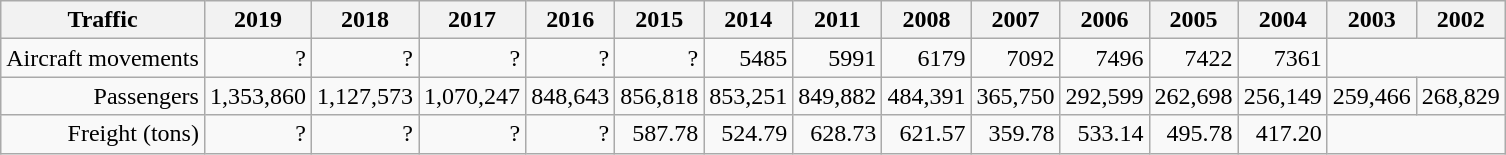<table class="wikitable" style="text-align:right;">
<tr>
<th>Traffic</th>
<th>2019</th>
<th>2018</th>
<th>2017</th>
<th>2016</th>
<th>2015</th>
<th>2014</th>
<th>2011</th>
<th>2008</th>
<th>2007</th>
<th>2006</th>
<th>2005</th>
<th>2004</th>
<th>2003</th>
<th>2002</th>
</tr>
<tr>
<td>Aircraft movements</td>
<td>?</td>
<td>?</td>
<td>?</td>
<td>?</td>
<td>?</td>
<td>5485</td>
<td>5991</td>
<td>6179</td>
<td>7092</td>
<td>7496</td>
<td>7422</td>
<td>7361</td>
</tr>
<tr>
<td>Passengers</td>
<td>1,353,860</td>
<td>1,127,573</td>
<td>1,070,247</td>
<td>848,643</td>
<td>856,818</td>
<td>853,251</td>
<td>849,882</td>
<td>484,391</td>
<td>365,750</td>
<td>292,599</td>
<td>262,698</td>
<td>256,149</td>
<td>259,466</td>
<td>268,829</td>
</tr>
<tr>
<td>Freight (tons)</td>
<td>?</td>
<td>?</td>
<td>?</td>
<td>?</td>
<td>587.78</td>
<td>524.79</td>
<td>628.73</td>
<td>621.57</td>
<td>359.78</td>
<td>533.14</td>
<td>495.78</td>
<td>417.20</td>
</tr>
</table>
